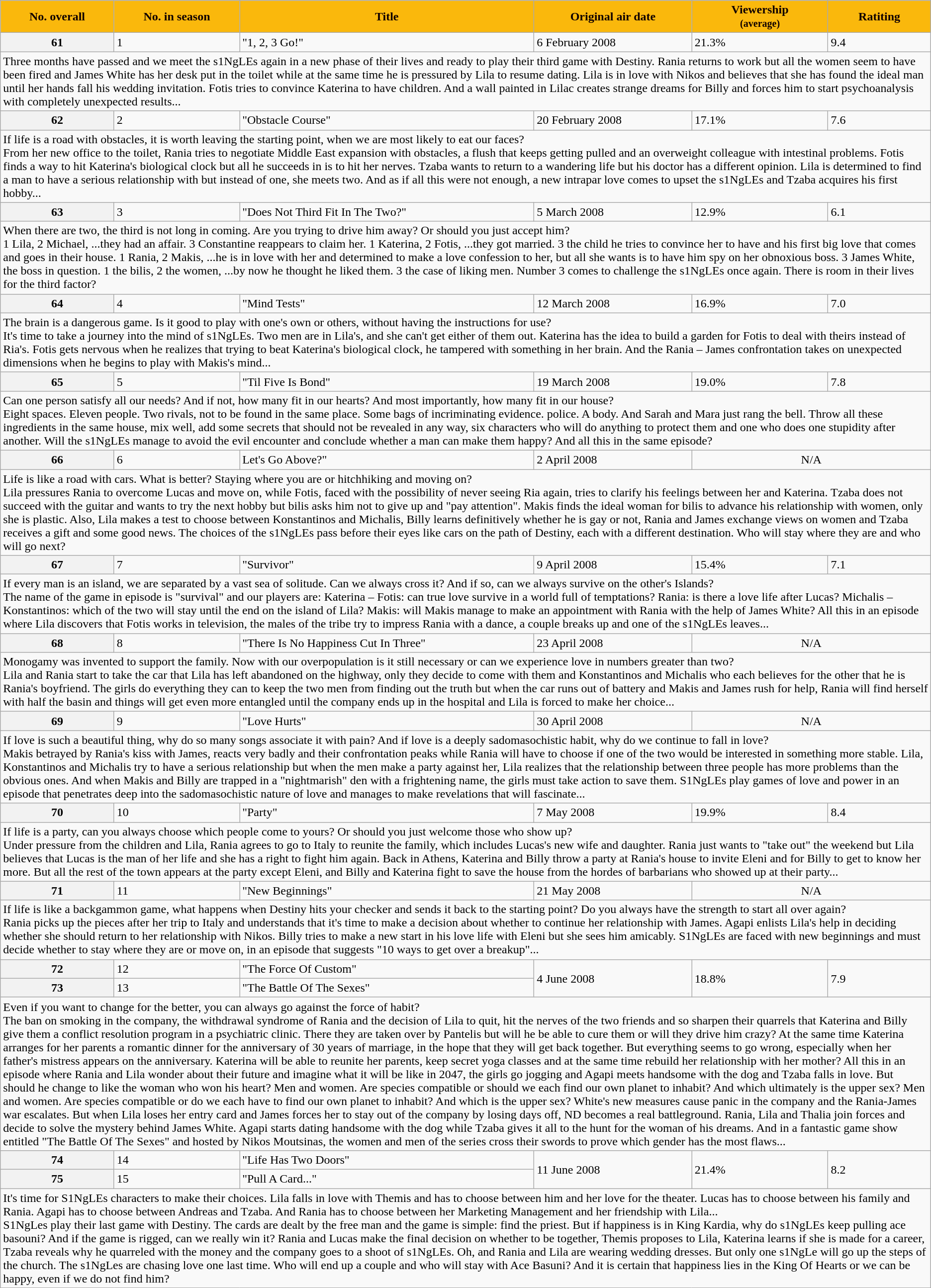<table class="wikitable">
<tr>
<th style="background:#fab80c; color:#100;">No. overall</th>
<th style="background:#fab80c; color:#100;">No. in season</th>
<th style="background:#fab80c; color:#100;">Title</th>
<th style="background:#fab80c; color:#100;">Original air date</th>
<th style="background:#fab80c; color:#100;">Viewership<br><small>(average)</small></th>
<th style="background:#fab80c; color:#100;">Ratiting</th>
</tr>
<tr>
<th>61</th>
<td>1</td>
<td>"1, 2, 3 Go!"</td>
<td>6 February 2008</td>
<td>21.3%</td>
<td>9.4</td>
</tr>
<tr>
<td colspan="6">Three months have passed and we meet the s1NgLEs again in a new phase of their lives and ready to play their third game with Destiny. Rania returns to work but all the women seem to have been fired and James White has her desk put in the toilet while at the same time he is pressured by Lila to resume dating. Lila is in love with Nikos and believes that she has found the ideal man until her hands fall his wedding invitation. Fotis tries to convince Katerina to have children. And a wall painted in Lilac creates strange dreams for Billy and forces him to start psychoanalysis with completely unexpected results...</td>
</tr>
<tr>
<th>62</th>
<td>2</td>
<td>"Obstacle Course"</td>
<td>20 February 2008</td>
<td>17.1%</td>
<td>7.6</td>
</tr>
<tr>
<td colspan="6">If life is a road with obstacles, it is worth leaving the starting point, when we are most likely to eat our faces?<br>From her new office to the toilet, Rania tries to negotiate Middle East expansion with obstacles, a flush that keeps getting pulled and an overweight colleague with intestinal problems. Fotis finds a way to hit Katerina's biological clock but all he succeeds in is to hit her nerves. Tzaba wants to return to a wandering life but his doctor has a different opinion. Lila is determined to find a man to have a serious relationship with but instead of one, she meets two. And as if all this were not enough, a new intrapar love comes to upset the s1NgLEs and Tzaba acquires his first hobby...</td>
</tr>
<tr>
<th>63</th>
<td>3</td>
<td>"Does Not Third Fit In The Two?"</td>
<td>5 March 2008</td>
<td>12.9%</td>
<td>6.1</td>
</tr>
<tr>
<td colspan="6">When there are two, the third is not long in coming. Are you trying to drive him away? Or should you just accept him?<br>1 Lila, 2 Michael, ...they had an affair. 3 Constantine reappears to claim her. 1 Katerina, 2 Fotis, ...they got married. 3 the child he tries to convince her to have and his first big love that comes and goes in their house. 1 Rania, 2 Makis, ...he is in love with her and determined to make a love confession to her, but all she wants is to have him spy on her obnoxious boss. 3 James White, the boss in question. 1 the bilis, 2 the women, ...by now he thought he liked them. 3 the case of liking men. Number 3 comes to challenge the s1NgLEs once again. There is room in their lives for the third factor?</td>
</tr>
<tr>
<th>64</th>
<td>4</td>
<td>"Mind Tests"</td>
<td>12 March 2008</td>
<td>16.9%</td>
<td>7.0</td>
</tr>
<tr>
<td colspan="6">The brain is a dangerous game. Is it good to play with one's own or others, without having the instructions for use?<br>It's time to take a journey into the mind of s1NgLEs. Two men are in Lila's, and she can't get either of them out. Katerina has the idea to build a garden for Fotis to deal with theirs instead of Ria's. Fotis gets nervous when he realizes that trying to beat Katerina's biological clock, he tampered with something in her brain. And the Rania – James confrontation takes on unexpected dimensions when he begins to play with Makis's mind...</td>
</tr>
<tr>
<th>65</th>
<td>5</td>
<td>"Til Five Is Bond"</td>
<td>19 March 2008</td>
<td>19.0%</td>
<td>7.8</td>
</tr>
<tr>
<td colspan="6">Can one person satisfy all our needs? And if not, how many fit in our hearts? And most importantly, how many fit in our house?<br>Eight spaces. Eleven people. Two rivals, not to be found in the same place. Some bags of incriminating evidence. police. A body. And Sarah and Mara just rang the bell. Throw all these ingredients in the same house, mix well, add some secrets that should not be revealed in any way, six characters who will do anything to protect them and one who does one stupidity after another. Will the s1NgLEs manage to avoid the evil encounter and conclude whether a man can make them happy? And all this in the same episode?</td>
</tr>
<tr>
<th>66</th>
<td>6</td>
<td>Let's Go Above?"</td>
<td>2 April 2008</td>
<td colspan="2" style="text-align:center;">N/A</td>
</tr>
<tr>
<td colspan="6">Life is like a road with cars. What is better? Staying where you are or hitchhiking and moving on?<br>Lila pressures Rania to overcome Lucas and move on, while Fotis, faced with the possibility of never seeing Ria again, tries to clarify his feelings between her and Katerina. Tzaba does not succeed with the guitar and wants to try the next hobby but bilis asks him not to give up and "pay attention". Makis finds the ideal woman for bilis to advance his relationship with women, only she is plastic. Also, Lila makes a test to choose between Konstantinos and Michalis, Billy learns definitively whether he is gay or not, Rania and James exchange views on women and Tzaba receives a gift and some good news. The choices of the s1NgLEs pass before their eyes like cars on the path of Destiny, each with a different destination. Who will stay where they are and who will go next?</td>
</tr>
<tr>
<th>67</th>
<td>7</td>
<td>"Survivor"</td>
<td>9 April 2008</td>
<td>15.4%</td>
<td>7.1</td>
</tr>
<tr>
<td colspan="6">If every man is an island, we are separated by a vast sea of solitude. Can we always cross it? And if so, can we always survive on the other's Islands?<br>The name of the game in episode is "survival" and our players are: Katerina – Fotis: can true love survive in a world full of temptations? Rania: is there a love life after Lucas? Michalis – Konstantinos: which of the two will stay until the end on the island of Lila? Makis: will Makis manage to make an appointment with Rania with the help of James White? All this in an episode where Lila discovers that Fotis works in television, the males of the tribe try to impress Rania with a dance, a couple breaks up and one of the s1NgLEs leaves...</td>
</tr>
<tr>
<th>68</th>
<td>8</td>
<td>"There Is No Happiness Cut In Three"</td>
<td>23 April 2008</td>
<td colspan="2" style="text-align:center;">N/A</td>
</tr>
<tr>
<td colspan="6">Monogamy was invented to support the family. Now with our overpopulation is it still necessary or can we experience love in numbers greater than two?<br>Lila and Rania start to take the car that Lila has left abandoned on the highway, only they decide to come with them and Konstantinos and Michalis who each believes for the other that he is Rania's boyfriend. The girls do everything they can to keep the two men from finding out the truth but when the car runs out of battery and Makis and James rush for help, Rania will find herself with half the basin and things will get even more entangled until the company ends up in the hospital and Lila is forced to make her choice...</td>
</tr>
<tr>
<th>69</th>
<td>9</td>
<td>"Love Hurts"</td>
<td>30 April 2008</td>
<td colspan="2" style="text-align:center;">N/A</td>
</tr>
<tr>
<td colspan="6">If love is such a beautiful thing, why do so many songs associate it with pain? And if love is a deeply sadomasochistic habit, why do we continue to fall in love?<br>Makis betrayed by Rania's kiss with James, reacts very badly and their confrontation peaks while Rania will have to choose if one of the two would be interested in something more stable. Lila, Konstantinos and Michalis try to have a serious relationship but when the men make a party against her, Lila realizes that the relationship between three people has more problems than the obvious ones. And when Makis and Billy are trapped in a "nightmarish" den with a frightening name, the girls must take action to save them. S1NgLEs play games of love and power in an episode that penetrates deep into the sadomasochistic nature of love and manages to make revelations that will fascinate...</td>
</tr>
<tr>
<th>70</th>
<td>10</td>
<td>"Party"</td>
<td>7 May 2008</td>
<td>19.9%</td>
<td>8.4</td>
</tr>
<tr>
<td colspan="6">If life is a party, can you always choose which people come to yours? Or should you just welcome those who show up?<br>Under pressure from the children and Lila, Rania agrees to go to Italy to reunite the family, which includes Lucas's new wife and daughter. Rania just wants to "take out" the weekend but Lila believes that Lucas is the man of her life and she has a right to fight him again. Back in Athens, Katerina and Billy throw a party at Rania's house to invite Eleni and for Billy to get to know her more. But all the rest of the town appears at the party except Eleni, and Billy and Katerina fight to save the house from the hordes of barbarians who showed up at their party...</td>
</tr>
<tr>
<th>71</th>
<td>11</td>
<td>"New Beginnings"</td>
<td>21 May 2008</td>
<td colspan="2" style="text-align:center;">N/A</td>
</tr>
<tr>
<td colspan="6">If life is like a backgammon game, what happens when Destiny hits your checker and sends it back to the starting point? Do you always have the strength to start all over again?<br>Rania picks up the pieces after her trip to Italy and understands that it's time to make a decision about whether to continue her relationship with James. Agapi enlists Lila's help in deciding whether she should return to her relationship with Nikos. Billy tries to make a new start in his love life with Eleni but she sees him amicably. S1NgLEs are faced with new beginnings and must decide whether to stay where they are or move on, in an episode that suggests "10 ways to get over a breakup"...</td>
</tr>
<tr>
<th>72</th>
<td>12</td>
<td>"The Force Of Custom"</td>
<td rowspan="2">4 June 2008</td>
<td rowspan="2">18.8%</td>
<td rowspan="2">7.9</td>
</tr>
<tr>
<th>73</th>
<td>13</td>
<td>"The Battle Of The Sexes"</td>
</tr>
<tr>
<td colspan="6">Even if you want to change for the better, you can always go against the force of habit?<br>The ban on smoking in the company, the withdrawal syndrome of Rania and the decision of Lila to quit, hit the nerves of the two friends and so sharpen their quarrels that Katerina and Billy give them a conflict resolution program in a psychiatric clinic. There they are taken over by Pantelis but will he be able to cure them or will they drive him crazy? At the same time Katerina arranges for her parents a romantic dinner for the anniversary of 30 years of marriage, in the hope that they will get back together. But everything seems to go wrong, especially when her father's mistress appears on the anniversary. Katerina will be able to reunite her parents, keep secret yoga classes and at the same time rebuild her relationship with her mother? All this in an episode where Rania and Lila wonder about their future and imagine what it will be like in 2047, the girls go jogging and Agapi meets handsome with the dog and Tzaba falls in love. But should he change to like the woman who won his heart?
Men and women. Are species compatible or should we each find our own planet to inhabit? And which ultimately is the upper sex? Men and women. Are species compatible or do we each have to find our own planet to inhabit? And which is the upper sex?
White's new measures cause panic in the company and the Rania-James war escalates. But when Lila loses her entry card and James forces her to stay out of the company by losing days off, ND becomes a real battleground. Rania, Lila and Thalia join forces and decide to solve the mystery behind James White. Agapi starts dating handsome with the dog while Tzaba gives it all to the hunt for the woman of his dreams. And in a fantastic game show entitled "The Battle Of The Sexes" and hosted by Nikos Moutsinas, the women and men of the series cross their swords to prove which gender has the most flaws...</td>
</tr>
<tr>
<th>74</th>
<td>14</td>
<td>"Life Has Two Doors"</td>
<td rowspan="2">11 June 2008</td>
<td rowspan="2">21.4%</td>
<td rowspan="2">8.2</td>
</tr>
<tr>
<th>75</th>
<td>15</td>
<td>"Pull A Card..."</td>
</tr>
<tr>
<td colspan="6">It's time for S1NgLEs characters to make their choices. Lila falls in love with Themis and has to choose between him and her love for the theater. Lucas has to choose between his family and Rania. Agapi has to choose between Andreas and Tzaba. And Rania has to choose between her Marketing Management and her friendship with Lila...<br>S1NgLes play their last game with Destiny. The cards are dealt by the free man and the game is simple: find the priest. But if happiness is in King Kardia, why do s1NgLEs keep pulling ace basouni? And if the game is rigged, can we really win it?
Rania and Lucas make the final decision on whether to be together, Themis proposes to Lila, Katerina learns if she is made for a career, Tzaba reveals why he quarreled with the money and the company goes to a shoot of s1NgLEs. Oh, and Rania and Lila are wearing wedding dresses. But only one s1NgLe will go up the steps of the church. The s1NgLes are chasing love one last time. Who will end up a couple and who will stay with Ace Basuni? And it is certain that happiness lies in the King Of Hearts or we can be happy, even if we do not find him?</td>
</tr>
</table>
